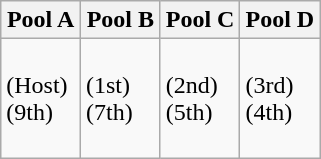<table class="wikitable">
<tr>
<th width=25%>Pool A</th>
<th width=25%>Pool B</th>
<th width=25%>Pool C</th>
<th width=25%>Pool D</th>
</tr>
<tr>
<td valign=top><br> (Host)<br>
 (9th)<br>
</td>
<td valign=top><br> (1st)<br>
 (7th)<br>
</td>
<td valign=top><br> (2nd)<br>
 (5th)<br>
</td>
<td><br> (3rd)<br>
 (4th)<br>
<br>
</td>
</tr>
</table>
